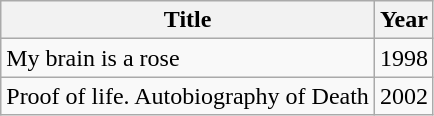<table class="wikitable">
<tr>
<th>Title</th>
<th>Year</th>
</tr>
<tr>
<td>My brain is a rose</td>
<td>1998</td>
</tr>
<tr>
<td>Proof of life. Autobiography of Death</td>
<td>2002</td>
</tr>
</table>
